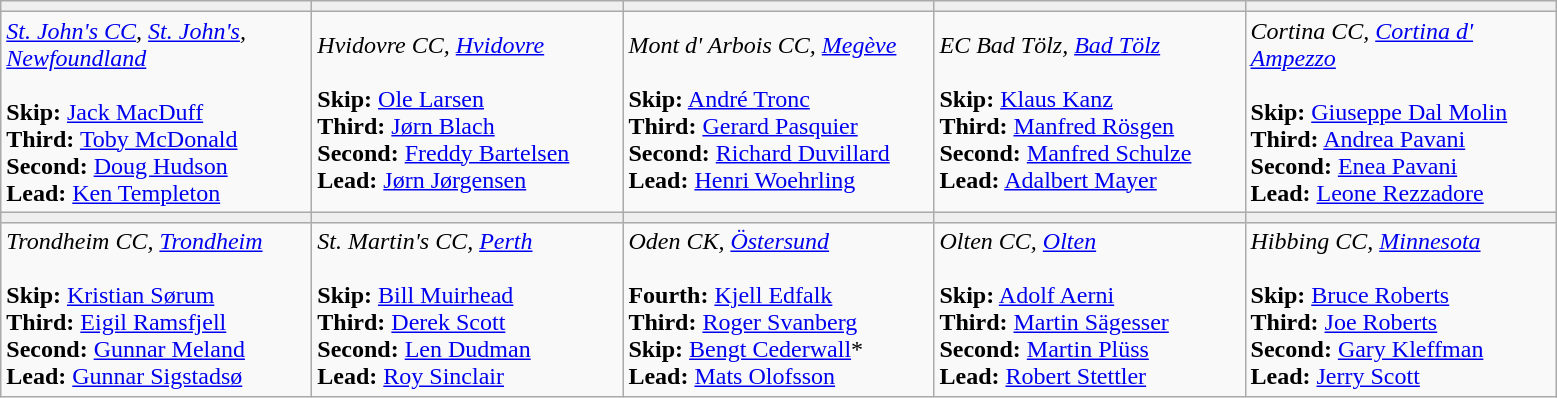<table class="wikitable">
<tr align=center>
<td bgcolor="#efefef" width="200"><strong></strong></td>
<td bgcolor="#efefef" width="200"><strong></strong></td>
<td bgcolor="#efefef" width="200"><strong></strong></td>
<td bgcolor="#efefef" width="200"><strong></strong></td>
<td bgcolor="#efefef" width="200"><strong></strong></td>
</tr>
<tr>
<td><em><a href='#'>St. John's CC</a>, <a href='#'>St. John's</a>, <a href='#'>Newfoundland</a></em><br><br><strong>Skip:</strong> <a href='#'>Jack MacDuff</a><br>
<strong>Third:</strong> <a href='#'>Toby McDonald</a><br>
<strong>Second:</strong> <a href='#'>Doug Hudson</a><br>
<strong>Lead:</strong> <a href='#'>Ken Templeton</a></td>
<td><em>Hvidovre CC, <a href='#'>Hvidovre</a></em><br><br><strong>Skip:</strong> <a href='#'>Ole Larsen</a><br>
<strong>Third:</strong> <a href='#'>Jørn Blach</a><br>
<strong>Second:</strong> <a href='#'>Freddy Bartelsen</a><br>
<strong>Lead:</strong> <a href='#'>Jørn Jørgensen</a></td>
<td><em>Mont d' Arbois CC, <a href='#'>Megève</a></em><br><br><strong>Skip:</strong> <a href='#'>André Tronc</a><br>
<strong>Third:</strong> <a href='#'>Gerard Pasquier</a><br>
<strong>Second:</strong> <a href='#'>Richard Duvillard</a><br>
<strong>Lead:</strong> <a href='#'>Henri Woehrling</a></td>
<td><em>EC Bad Tölz, <a href='#'>Bad Tölz</a></em><br><br><strong>Skip:</strong> <a href='#'>Klaus Kanz</a><br>
<strong>Third:</strong> <a href='#'>Manfred Rösgen</a><br>
<strong>Second:</strong> <a href='#'>Manfred Schulze</a><br>
<strong>Lead:</strong> <a href='#'>Adalbert Mayer</a></td>
<td><em>Cortina CC, <a href='#'>Cortina d' Ampezzo</a></em><br><br><strong>Skip:</strong> <a href='#'>Giuseppe Dal Molin</a><br>
<strong>Third:</strong> <a href='#'>Andrea Pavani</a><br>
<strong>Second:</strong> <a href='#'>Enea Pavani</a><br>
<strong>Lead:</strong> <a href='#'>Leone Rezzadore</a></td>
</tr>
<tr align=center>
<td bgcolor="#efefef" width="200"><strong></strong></td>
<td bgcolor="#efefef" width="200"><strong></strong></td>
<td bgcolor="#efefef" width="200"><strong></strong></td>
<td bgcolor="#efefef" width="200"><strong></strong></td>
<td bgcolor="#efefef" width="200"><strong></strong></td>
</tr>
<tr>
<td><em>Trondheim CC, <a href='#'>Trondheim</a></em><br><br><strong>Skip:</strong> <a href='#'>Kristian Sørum</a><br>
<strong>Third:</strong> <a href='#'>Eigil Ramsfjell</a><br>
<strong>Second:</strong> <a href='#'>Gunnar Meland</a><br>
<strong>Lead:</strong> <a href='#'>Gunnar Sigstadsø</a></td>
<td><em>St. Martin's CC, <a href='#'>Perth</a></em><br><br><strong>Skip:</strong> <a href='#'>Bill Muirhead</a><br>
<strong>Third:</strong> <a href='#'>Derek Scott</a><br>
<strong>Second:</strong> <a href='#'>Len Dudman</a><br>
<strong>Lead:</strong> <a href='#'>Roy Sinclair</a></td>
<td><em>Oden CK, <a href='#'>Östersund</a></em><br><br><strong>Fourth:</strong> <a href='#'>Kjell Edfalk</a><br>
<strong>Third:</strong> <a href='#'>Roger Svanberg</a><br>
<strong>Skip:</strong> <a href='#'>Bengt Cederwall</a>*<br>
<strong>Lead:</strong> <a href='#'>Mats Olofsson</a></td>
<td><em>Olten CC, <a href='#'>Olten</a></em><br><br><strong>Skip:</strong> <a href='#'>Adolf Aerni</a><br>
<strong>Third:</strong> <a href='#'>Martin Sägesser</a><br>
<strong>Second:</strong> <a href='#'>Martin Plüss</a><br>
<strong>Lead:</strong> <a href='#'>Robert Stettler</a></td>
<td><em>Hibbing CC, <a href='#'>Minnesota</a></em><br><br><strong>Skip:</strong> <a href='#'>Bruce Roberts</a><br>
<strong>Third:</strong> <a href='#'>Joe Roberts</a><br>
<strong>Second:</strong> <a href='#'>Gary Kleffman</a><br>
<strong>Lead:</strong> <a href='#'>Jerry Scott</a></td>
</tr>
</table>
